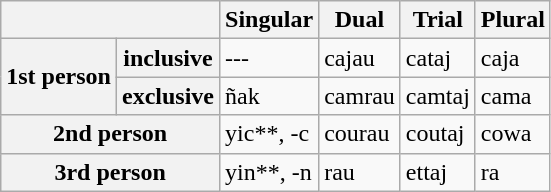<table class="wikitable">
<tr>
<th colspan="2"></th>
<th>Singular</th>
<th>Dual</th>
<th>Trial</th>
<th>Plural</th>
</tr>
<tr>
<th rowspan="2">1st person</th>
<th>inclusive</th>
<td>---</td>
<td>cajau</td>
<td>cataj</td>
<td>caja</td>
</tr>
<tr>
<th>exclusive</th>
<td>ñak</td>
<td>camrau</td>
<td>camtaj</td>
<td>cama</td>
</tr>
<tr>
<th colspan="2">2nd person</th>
<td>yic**, -c</td>
<td>courau</td>
<td>coutaj</td>
<td>cowa</td>
</tr>
<tr>
<th colspan="2">3rd person</th>
<td>yin**, -n</td>
<td>rau</td>
<td>ettaj</td>
<td>ra</td>
</tr>
</table>
